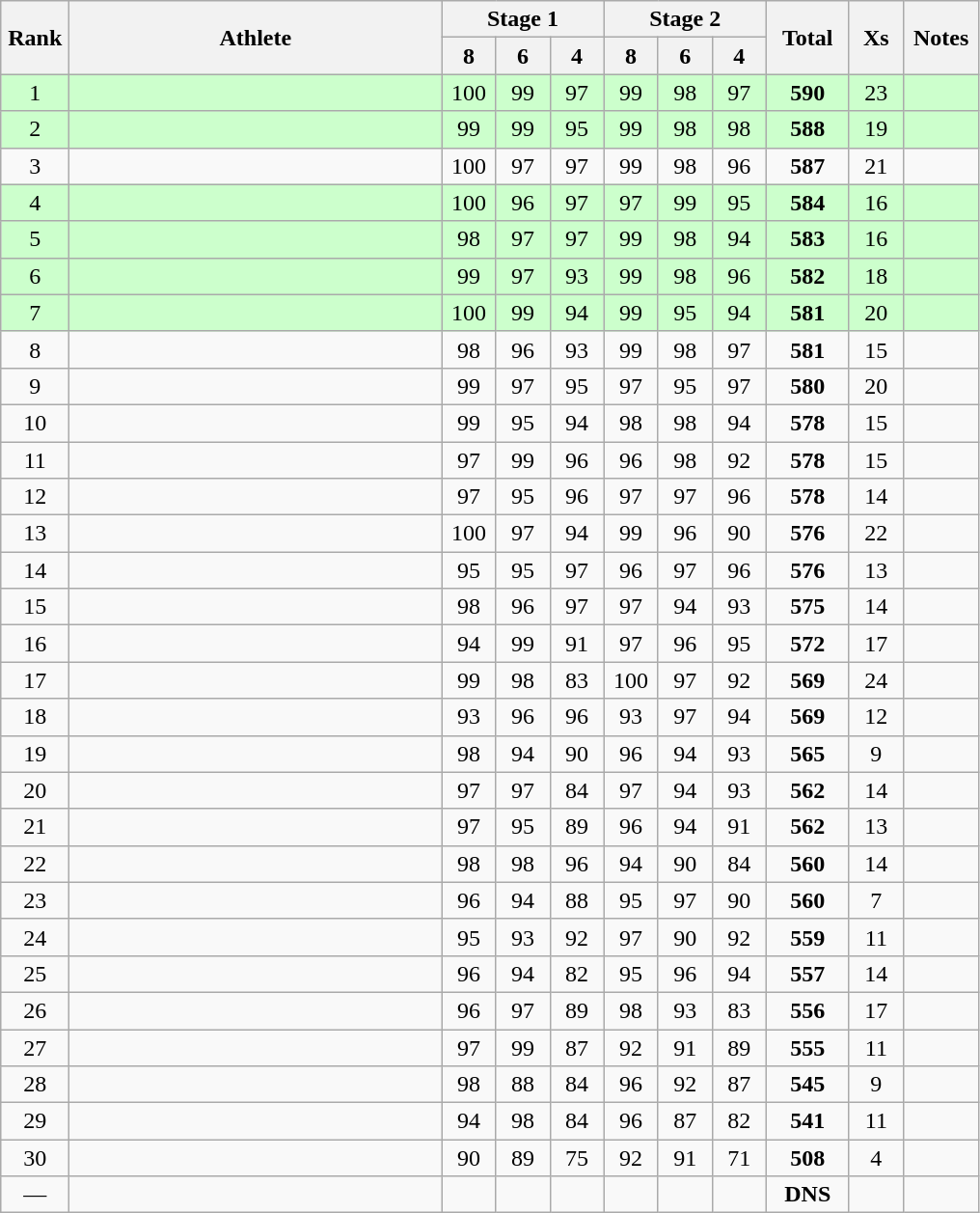<table class="wikitable" style="text-align:center">
<tr>
<th rowspan=2 width=40>Rank</th>
<th rowspan=2 width=250>Athlete</th>
<th colspan=3>Stage 1</th>
<th colspan=3>Stage 2</th>
<th rowspan=2 width=50>Total</th>
<th rowspan=2 width=30>Xs</th>
<th rowspan=2 width=45>Notes</th>
</tr>
<tr>
<th width=30>8</th>
<th width=30>6</th>
<th width=30>4</th>
<th width=30>8</th>
<th width=30>6</th>
<th width=30>4</th>
</tr>
<tr bgcolor=ccffcc>
<td>1</td>
<td align=left></td>
<td>100</td>
<td>99</td>
<td>97</td>
<td>99</td>
<td>98</td>
<td>97</td>
<td><strong>590</strong></td>
<td>23</td>
<td></td>
</tr>
<tr bgcolor=ccffcc>
<td>2</td>
<td align=left></td>
<td>99</td>
<td>99</td>
<td>95</td>
<td>99</td>
<td>98</td>
<td>98</td>
<td><strong>588</strong></td>
<td>19</td>
<td></td>
</tr>
<tr>
<td>3</td>
<td align=left></td>
<td>100</td>
<td>97</td>
<td>97</td>
<td>99</td>
<td>98</td>
<td>96</td>
<td><strong>587</strong></td>
<td>21</td>
<td></td>
</tr>
<tr bgcolor=ccffcc>
<td>4</td>
<td align=left></td>
<td>100</td>
<td>96</td>
<td>97</td>
<td>97</td>
<td>99</td>
<td>95</td>
<td><strong>584</strong></td>
<td>16</td>
<td></td>
</tr>
<tr bgcolor=ccffcc>
<td>5</td>
<td align=left></td>
<td>98</td>
<td>97</td>
<td>97</td>
<td>99</td>
<td>98</td>
<td>94</td>
<td><strong>583</strong></td>
<td>16</td>
<td></td>
</tr>
<tr bgcolor=ccffcc>
<td>6</td>
<td align=left></td>
<td>99</td>
<td>97</td>
<td>93</td>
<td>99</td>
<td>98</td>
<td>96</td>
<td><strong>582</strong></td>
<td>18</td>
<td></td>
</tr>
<tr bgcolor=ccffcc>
<td>7</td>
<td align=left></td>
<td>100</td>
<td>99</td>
<td>94</td>
<td>99</td>
<td>95</td>
<td>94</td>
<td><strong>581</strong></td>
<td>20</td>
<td></td>
</tr>
<tr>
<td>8</td>
<td align=left></td>
<td>98</td>
<td>96</td>
<td>93</td>
<td>99</td>
<td>98</td>
<td>97</td>
<td><strong>581</strong></td>
<td>15</td>
<td></td>
</tr>
<tr>
<td>9</td>
<td align=left></td>
<td>99</td>
<td>97</td>
<td>95</td>
<td>97</td>
<td>95</td>
<td>97</td>
<td><strong>580</strong></td>
<td>20</td>
<td></td>
</tr>
<tr>
<td>10</td>
<td align=left></td>
<td>99</td>
<td>95</td>
<td>94</td>
<td>98</td>
<td>98</td>
<td>94</td>
<td><strong>578</strong></td>
<td>15</td>
<td></td>
</tr>
<tr>
<td>11</td>
<td align=left></td>
<td>97</td>
<td>99</td>
<td>96</td>
<td>96</td>
<td>98</td>
<td>92</td>
<td><strong>578</strong></td>
<td>15</td>
<td></td>
</tr>
<tr>
<td>12</td>
<td align=left></td>
<td>97</td>
<td>95</td>
<td>96</td>
<td>97</td>
<td>97</td>
<td>96</td>
<td><strong>578</strong></td>
<td>14</td>
<td></td>
</tr>
<tr>
<td>13</td>
<td align=left></td>
<td>100</td>
<td>97</td>
<td>94</td>
<td>99</td>
<td>96</td>
<td>90</td>
<td><strong>576</strong></td>
<td>22</td>
<td></td>
</tr>
<tr>
<td>14</td>
<td align=left></td>
<td>95</td>
<td>95</td>
<td>97</td>
<td>96</td>
<td>97</td>
<td>96</td>
<td><strong>576</strong></td>
<td>13</td>
<td></td>
</tr>
<tr>
<td>15</td>
<td align=left></td>
<td>98</td>
<td>96</td>
<td>97</td>
<td>97</td>
<td>94</td>
<td>93</td>
<td><strong>575</strong></td>
<td>14</td>
<td></td>
</tr>
<tr>
<td>16</td>
<td align=left></td>
<td>94</td>
<td>99</td>
<td>91</td>
<td>97</td>
<td>96</td>
<td>95</td>
<td><strong>572</strong></td>
<td>17</td>
<td></td>
</tr>
<tr>
<td>17</td>
<td align=left></td>
<td>99</td>
<td>98</td>
<td>83</td>
<td>100</td>
<td>97</td>
<td>92</td>
<td><strong>569</strong></td>
<td>24</td>
<td></td>
</tr>
<tr>
<td>18</td>
<td align=left></td>
<td>93</td>
<td>96</td>
<td>96</td>
<td>93</td>
<td>97</td>
<td>94</td>
<td><strong>569</strong></td>
<td>12</td>
<td></td>
</tr>
<tr>
<td>19</td>
<td align=left></td>
<td>98</td>
<td>94</td>
<td>90</td>
<td>96</td>
<td>94</td>
<td>93</td>
<td><strong>565</strong></td>
<td>9</td>
<td></td>
</tr>
<tr>
<td>20</td>
<td align=left></td>
<td>97</td>
<td>97</td>
<td>84</td>
<td>97</td>
<td>94</td>
<td>93</td>
<td><strong>562</strong></td>
<td>14</td>
<td></td>
</tr>
<tr>
<td>21</td>
<td align=left></td>
<td>97</td>
<td>95</td>
<td>89</td>
<td>96</td>
<td>94</td>
<td>91</td>
<td><strong>562</strong></td>
<td>13</td>
<td></td>
</tr>
<tr>
<td>22</td>
<td align=left></td>
<td>98</td>
<td>98</td>
<td>96</td>
<td>94</td>
<td>90</td>
<td>84</td>
<td><strong>560</strong></td>
<td>14</td>
<td></td>
</tr>
<tr>
<td>23</td>
<td align=left></td>
<td>96</td>
<td>94</td>
<td>88</td>
<td>95</td>
<td>97</td>
<td>90</td>
<td><strong>560</strong></td>
<td>7</td>
<td></td>
</tr>
<tr>
<td>24</td>
<td align=left></td>
<td>95</td>
<td>93</td>
<td>92</td>
<td>97</td>
<td>90</td>
<td>92</td>
<td><strong>559</strong></td>
<td>11</td>
<td></td>
</tr>
<tr>
<td>25</td>
<td align=left></td>
<td>96</td>
<td>94</td>
<td>82</td>
<td>95</td>
<td>96</td>
<td>94</td>
<td><strong>557</strong></td>
<td>14</td>
<td></td>
</tr>
<tr>
<td>26</td>
<td align=left></td>
<td>96</td>
<td>97</td>
<td>89</td>
<td>98</td>
<td>93</td>
<td>83</td>
<td><strong>556</strong></td>
<td>17</td>
<td></td>
</tr>
<tr>
<td>27</td>
<td align=left></td>
<td>97</td>
<td>99</td>
<td>87</td>
<td>92</td>
<td>91</td>
<td>89</td>
<td><strong>555</strong></td>
<td>11</td>
<td></td>
</tr>
<tr>
<td>28</td>
<td align=left></td>
<td>98</td>
<td>88</td>
<td>84</td>
<td>96</td>
<td>92</td>
<td>87</td>
<td><strong>545</strong></td>
<td>9</td>
<td></td>
</tr>
<tr>
<td>29</td>
<td align=left></td>
<td>94</td>
<td>98</td>
<td>84</td>
<td>96</td>
<td>87</td>
<td>82</td>
<td><strong>541</strong></td>
<td>11</td>
<td></td>
</tr>
<tr>
<td>30</td>
<td align=left></td>
<td>90</td>
<td>89</td>
<td>75</td>
<td>92</td>
<td>91</td>
<td>71</td>
<td><strong>508</strong></td>
<td>4</td>
<td></td>
</tr>
<tr>
<td>—</td>
<td align=left></td>
<td></td>
<td></td>
<td></td>
<td></td>
<td></td>
<td></td>
<td><strong>DNS</strong></td>
<td></td>
<td></td>
</tr>
</table>
